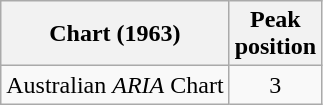<table class="wikitable sortable">
<tr>
<th align="left">Chart (1963)</th>
<th style="text-align:center;">Peak<br>position</th>
</tr>
<tr>
<td align="left">Australian <em>ARIA</em> Chart</td>
<td style="text-align:center;">3</td>
</tr>
</table>
